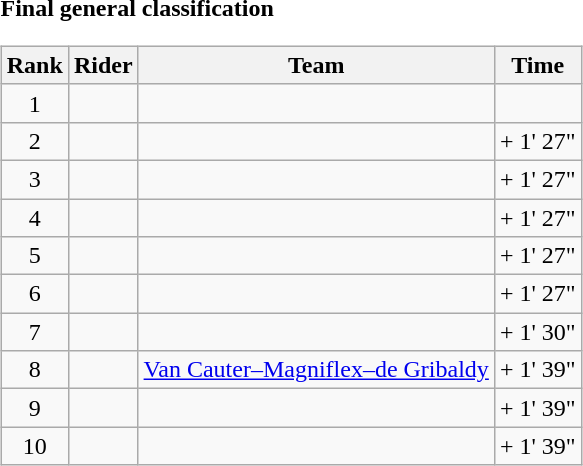<table>
<tr>
<td><strong>Final general classification</strong><br><table class="wikitable">
<tr>
<th scope="col">Rank</th>
<th scope="col">Rider</th>
<th scope="col">Team</th>
<th scope="col">Time</th>
</tr>
<tr>
<td style="text-align:center;">1</td>
<td></td>
<td></td>
<td style="text-align:right;"></td>
</tr>
<tr>
<td style="text-align:center;">2</td>
<td></td>
<td></td>
<td style="text-align:right;">+ 1' 27"</td>
</tr>
<tr>
<td style="text-align:center;">3</td>
<td></td>
<td></td>
<td style="text-align:right;">+ 1' 27"</td>
</tr>
<tr>
<td style="text-align:center;">4</td>
<td></td>
<td></td>
<td style="text-align:right;">+ 1' 27"</td>
</tr>
<tr>
<td style="text-align:center;">5</td>
<td></td>
<td></td>
<td style="text-align:right;">+ 1' 27"</td>
</tr>
<tr>
<td style="text-align:center;">6</td>
<td></td>
<td></td>
<td style="text-align:right;">+ 1' 27"</td>
</tr>
<tr>
<td style="text-align:center;">7</td>
<td></td>
<td></td>
<td style="text-align:right;">+ 1' 30"</td>
</tr>
<tr>
<td style="text-align:center;">8</td>
<td></td>
<td><a href='#'>Van Cauter–Magniflex–de Gribaldy</a></td>
<td style="text-align:right;">+ 1' 39"</td>
</tr>
<tr>
<td style="text-align:center;">9</td>
<td></td>
<td></td>
<td style="text-align:right;">+ 1' 39"</td>
</tr>
<tr>
<td style="text-align:center;">10</td>
<td></td>
<td></td>
<td style="text-align:right;">+ 1' 39"</td>
</tr>
</table>
</td>
</tr>
</table>
